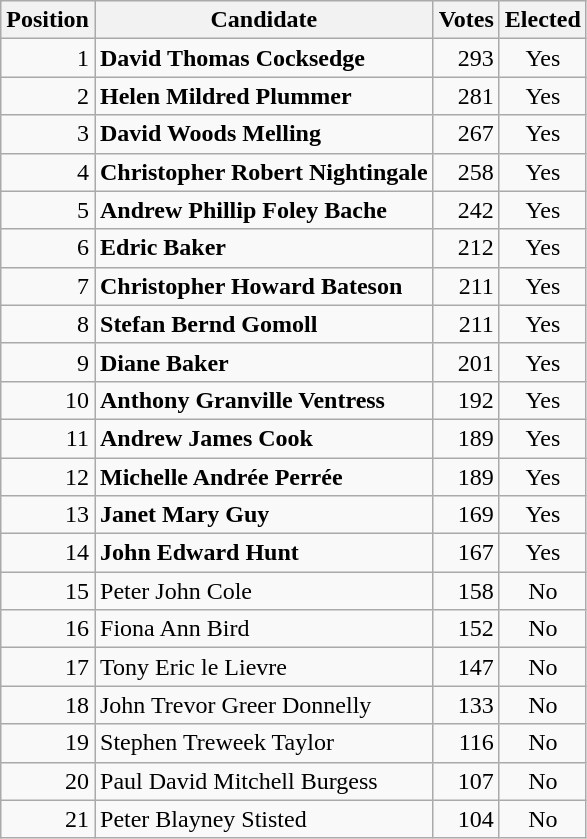<table class="wikitable sortable" style=text-align:right>
<tr>
<th>Position</th>
<th>Candidate</th>
<th>Votes</th>
<th>Elected</th>
</tr>
<tr>
<td>1</td>
<td align=left><strong>David Thomas Cocksedge</strong></td>
<td>293</td>
<td align=center>Yes</td>
</tr>
<tr>
<td>2</td>
<td align=left><strong>Helen Mildred Plummer</strong></td>
<td>281</td>
<td align=center>Yes</td>
</tr>
<tr>
<td>3</td>
<td align=left><strong>David Woods Melling</strong></td>
<td>267</td>
<td align=center>Yes</td>
</tr>
<tr>
<td>4</td>
<td align=left><strong>Christopher Robert Nightingale</strong></td>
<td>258</td>
<td align=center>Yes</td>
</tr>
<tr>
<td>5</td>
<td align=left><strong>Andrew Phillip Foley Bache</strong></td>
<td>242</td>
<td align=center>Yes</td>
</tr>
<tr>
<td>6</td>
<td align=left><strong>Edric Baker</strong></td>
<td>212</td>
<td align=center>Yes</td>
</tr>
<tr>
<td>7</td>
<td align=left><strong>Christopher Howard Bateson</strong></td>
<td>211</td>
<td align=center>Yes</td>
</tr>
<tr>
<td>8</td>
<td align=left><strong>Stefan Bernd Gomoll</strong></td>
<td>211</td>
<td align=center>Yes</td>
</tr>
<tr>
<td>9</td>
<td align=left><strong>Diane Baker</strong></td>
<td>201</td>
<td align=center>Yes</td>
</tr>
<tr>
<td>10</td>
<td align=left><strong>Anthony Granville Ventress</strong></td>
<td>192</td>
<td align=center>Yes</td>
</tr>
<tr>
<td>11</td>
<td align=left><strong>Andrew James Cook</strong></td>
<td>189</td>
<td align=center>Yes</td>
</tr>
<tr>
<td>12</td>
<td align=left><strong>Michelle Andrée Perrée</strong></td>
<td>189</td>
<td align=center>Yes</td>
</tr>
<tr>
<td>13</td>
<td align=left><strong>Janet Mary Guy</strong></td>
<td>169</td>
<td align=center>Yes</td>
</tr>
<tr>
<td>14</td>
<td align=left><strong>John Edward Hunt</strong></td>
<td>167</td>
<td align=center>Yes</td>
</tr>
<tr>
<td>15</td>
<td align=left>Peter John Cole</td>
<td>158</td>
<td align=center>No</td>
</tr>
<tr>
<td>16</td>
<td align=left>Fiona Ann Bird</td>
<td>152</td>
<td align=center>No</td>
</tr>
<tr>
<td>17</td>
<td align=left>Tony Eric le Lievre</td>
<td>147</td>
<td align=center>No</td>
</tr>
<tr>
<td>18</td>
<td align=left>John Trevor Greer Donnelly</td>
<td>133</td>
<td align=center>No</td>
</tr>
<tr>
<td>19</td>
<td align=left>Stephen Treweek Taylor</td>
<td>116</td>
<td align=center>No</td>
</tr>
<tr>
<td>20</td>
<td align=left>Paul David Mitchell Burgess</td>
<td>107</td>
<td align=center>No</td>
</tr>
<tr>
<td>21</td>
<td align=left>Peter Blayney Stisted</td>
<td>104</td>
<td align=center>No</td>
</tr>
</table>
